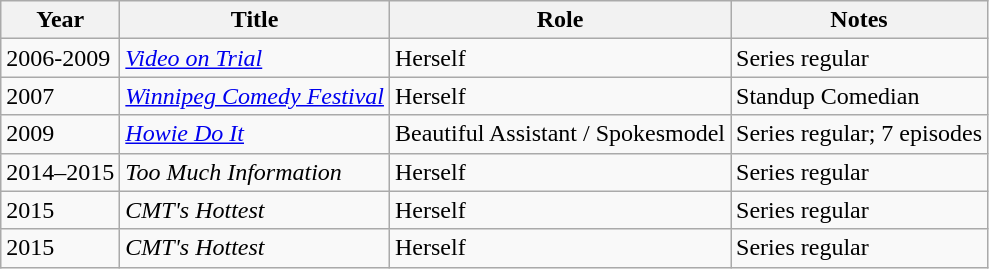<table class="wikitable">
<tr>
<th>Year</th>
<th>Title</th>
<th>Role</th>
<th>Notes</th>
</tr>
<tr>
<td>2006-2009</td>
<td><em><a href='#'>Video on Trial</a></em></td>
<td>Herself</td>
<td>Series regular</td>
</tr>
<tr>
<td>2007</td>
<td><em><a href='#'>Winnipeg Comedy Festival</a></em></td>
<td>Herself</td>
<td>Standup Comedian </td>
</tr>
<tr>
<td>2009</td>
<td><em><a href='#'>Howie Do It</a></em></td>
<td>Beautiful Assistant / Spokesmodel</td>
<td>Series regular; 7 episodes</td>
</tr>
<tr>
<td>2014–2015</td>
<td><em>Too Much Information</em></td>
<td>Herself</td>
<td>Series regular</td>
</tr>
<tr>
<td>2015</td>
<td><em>CMT's Hottest</em></td>
<td>Herself</td>
<td>Series regular</td>
</tr>
<tr>
<td>2015</td>
<td><em>CMT's Hottest</em></td>
<td>Herself</td>
<td>Series regular</td>
</tr>
</table>
